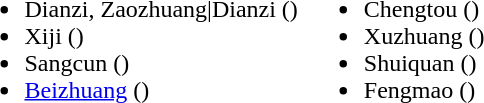<table>
<tr>
<td valign="top"><br><ul><li>Dianzi, Zaozhuang|Dianzi ()</li><li>Xiji ()</li><li>Sangcun ()</li><li><a href='#'>Beizhuang</a> ()</li></ul></td>
<td valign="top"><br><ul><li>Chengtou ()</li><li>Xuzhuang ()</li><li>Shuiquan ()</li><li>Fengmao ()</li></ul></td>
</tr>
</table>
